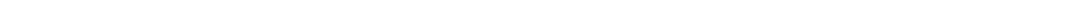<table style="width:88%; text-align:center;">
<tr style="color:white;">
<td style="background:"><strong>4</strong></td>
<td style="background:"><strong>8</strong></td>
<td style="background:"><strong>20</strong></td>
</tr>
</table>
